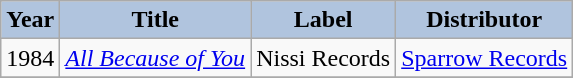<table class="wikitable">
<tr>
<th style="background:#B0C4DE;">Year</th>
<th style="background:#B0C4DE;">Title</th>
<th style="background:#B0C4DE;">Label</th>
<th style="background:#B0C4DE;">Distributor</th>
</tr>
<tr>
<td>1984</td>
<td><em><a href='#'>All Because of You</a></em></td>
<td>Nissi Records</td>
<td><a href='#'>Sparrow Records</a></td>
</tr>
<tr>
</tr>
</table>
